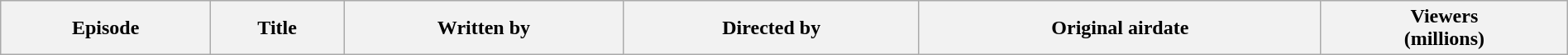<table class="wikitable plainrowheaders" style="width:100%;">
<tr>
<th>Episode</th>
<th>Title</th>
<th>Written by</th>
<th>Directed by</th>
<th>Original airdate</th>
<th>Viewers<br>(millions)<br>




</th>
</tr>
</table>
